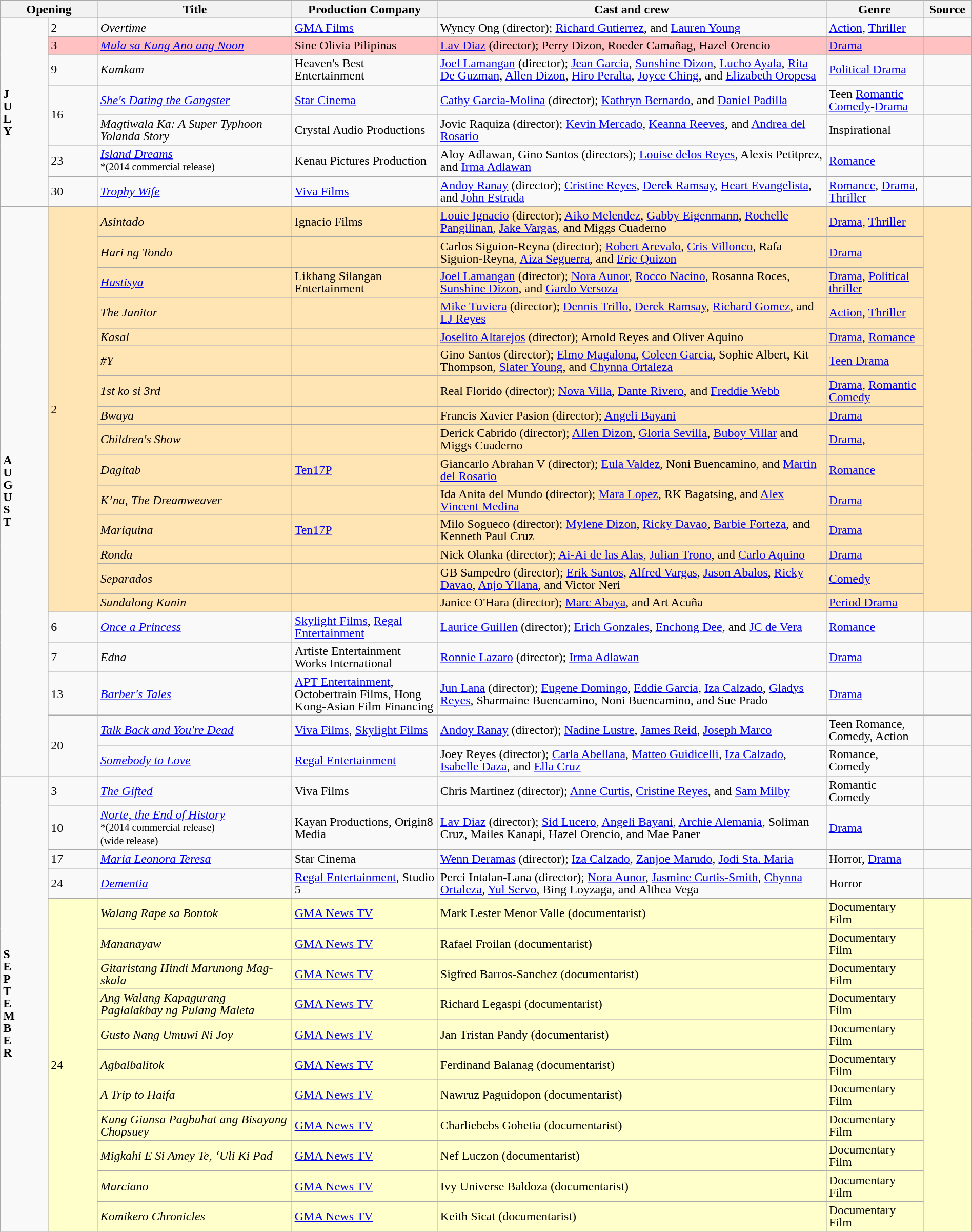<table class="wikitable" style="text-align:left; font-size:100%; line-height:16px;" width="100%">
<tr>
<th colspan="2">Opening</th>
<th style="width:20%;">Title</th>
<th style="width:15%;">Production Company</th>
<th style="width:40%;">Cast and crew</th>
<th style="width:10%;">Genre</th>
<th style="width:05%;">Source</th>
</tr>
<tr>
<td rowspan="7"><strong>J</strong><br><strong>U</strong><br><strong>L</strong><br><strong>Y</strong></td>
<td>2</td>
<td><em>Overtime</em></td>
<td><a href='#'>GMA Films</a></td>
<td style="text-align:left;">Wyncy Ong (director); <a href='#'>Richard Gutierrez</a>, and <a href='#'>Lauren Young</a></td>
<td style="text-align:left;"><a href='#'>Action</a>, <a href='#'>Thriller</a></td>
<td></td>
</tr>
<tr>
<td style="background:#FFC1C1;">3</td>
<td style="background:#FFC1C1;"><em><a href='#'>Mula sa Kung Ano ang Noon</a></em></td>
<td style="background:#FFC1C1;">Sine Olivia Pilipinas</td>
<td style="background:#FFC1C1;"><a href='#'>Lav Diaz</a> (director); Perry Dizon, Roeder Camañag, Hazel Orencio</td>
<td style="background:#FFC1C1;"><a href='#'>Drama</a></td>
<td style="background:#FFC1C1;"></td>
</tr>
<tr>
<td>9</td>
<td><em>Kamkam</em></td>
<td>Heaven's Best Entertainment</td>
<td style="text-align:left;"><a href='#'>Joel Lamangan</a> (director); <a href='#'>Jean Garcia</a>, <a href='#'>Sunshine Dizon</a>, <a href='#'>Lucho Ayala</a>, <a href='#'>Rita De Guzman</a>, <a href='#'>Allen Dizon</a>, <a href='#'>Hiro Peralta</a>, <a href='#'>Joyce Ching</a>, and <a href='#'>Elizabeth Oropesa</a></td>
<td style="text-align:left;"><a href='#'>Political Drama</a></td>
<td></td>
</tr>
<tr>
<td rowspan="2">16</td>
<td><em><a href='#'>She's Dating the Gangster</a></em></td>
<td><a href='#'>Star Cinema</a></td>
<td style="text-align:left;"><a href='#'>Cathy Garcia-Molina</a> (director); <a href='#'>Kathryn Bernardo</a>, and <a href='#'>Daniel Padilla</a></td>
<td style="text-align:left;">Teen <a href='#'>Romantic Comedy</a>-<a href='#'>Drama</a></td>
<td></td>
</tr>
<tr>
<td><em>Magtiwala Ka: A Super Typhoon Yolanda Story</em></td>
<td>Crystal Audio Productions</td>
<td style="text-align:left;">Jovic Raquiza (director); <a href='#'>Kevin Mercado</a>, <a href='#'>Keanna Reeves</a>, and <a href='#'>Andrea del Rosario</a></td>
<td style="text-align:left;">Inspirational</td>
<td></td>
</tr>
<tr>
<td>23</td>
<td><em><a href='#'>Island Dreams</a></em> <br> <small>*(2014 commercial release)</small></td>
<td>Kenau Pictures Production</td>
<td style="text-align:left;">Aloy Adlawan, Gino Santos (directors); <a href='#'>Louise delos Reyes</a>, Alexis Petitprez, and <a href='#'>Irma Adlawan</a></td>
<td style="text-align:left;"><a href='#'>Romance</a></td>
<td></td>
</tr>
<tr>
<td>30</td>
<td><em><a href='#'>Trophy Wife</a></em></td>
<td><a href='#'>Viva Films</a></td>
<td style="text-align:left;"><a href='#'>Andoy Ranay</a> (director); <a href='#'>Cristine Reyes</a>, <a href='#'>Derek Ramsay</a>, <a href='#'>Heart Evangelista</a>, and <a href='#'>John Estrada</a></td>
<td style="text-align:left;"><a href='#'>Romance</a>, <a href='#'>Drama</a>, <a href='#'>Thriller</a></td>
<td></td>
</tr>
<tr>
<td rowspan="20"><strong>A</strong><br><strong>U</strong><br><strong>G</strong><br><strong>U</strong><br><strong>S</strong><br><strong>T</strong></td>
<td rowspan="15" style="background:#FFE5B4;">2</td>
<td style="background:#FFE5B4;"><em>Asintado</em></td>
<td style="background:#FFE5B4;">Ignacio Films</td>
<td style="background:#FFE5B4;"><a href='#'>Louie Ignacio</a> (director); <a href='#'>Aiko Melendez</a>, <a href='#'>Gabby Eigenmann</a>, <a href='#'>Rochelle Pangilinan</a>, <a href='#'>Jake Vargas</a>, and Miggs Cuaderno</td>
<td style="background:#FFE5B4;"><a href='#'>Drama</a>, <a href='#'>Thriller</a></td>
<td style="background:#FFE5B4;" rowspan=15></td>
</tr>
<tr>
<td style="background:#FFE5B4;"><em>Hari ng Tondo</em></td>
<td style="background:#FFE5B4;"></td>
<td style="background:#FFE5B4;">Carlos Siguion-Reyna (director); <a href='#'>Robert Arevalo</a>, <a href='#'>Cris Villonco</a>, Rafa Siguion-Reyna, <a href='#'>Aiza Seguerra</a>, and <a href='#'>Eric Quizon</a></td>
<td style="background:#FFE5B4;"><a href='#'>Drama</a></td>
</tr>
<tr>
<td style="background:#FFE5B4;"><em><a href='#'>Hustisya</a></em></td>
<td style="background:#FFE5B4;">Likhang Silangan Entertainment</td>
<td style="background:#FFE5B4;"><a href='#'>Joel Lamangan</a> (director); <a href='#'>Nora Aunor</a>, <a href='#'>Rocco Nacino</a>, Rosanna Roces, <a href='#'>Sunshine Dizon</a>, and <a href='#'>Gardo Versoza</a></td>
<td style="background:#FFE5B4;"><a href='#'>Drama</a>, <a href='#'>Political thriller</a></td>
</tr>
<tr>
<td style="background:#FFE5B4;"><em>The Janitor</em></td>
<td style="background:#FFE5B4;"></td>
<td style="background:#FFE5B4;"><a href='#'>Mike Tuviera</a> (director); <a href='#'>Dennis Trillo</a>, <a href='#'>Derek Ramsay</a>, <a href='#'>Richard Gomez</a>, and <a href='#'>LJ Reyes</a></td>
<td style="background:#FFE5B4;"><a href='#'>Action</a>, <a href='#'>Thriller</a></td>
</tr>
<tr>
<td style="background:#FFE5B4;"><em>Kasal</em></td>
<td style="background:#FFE5B4;"></td>
<td style="background:#FFE5B4;"><a href='#'>Joselito Altarejos</a> (director); Arnold Reyes and Oliver Aquino</td>
<td style="background:#FFE5B4;"><a href='#'>Drama</a>, <a href='#'>Romance</a></td>
</tr>
<tr>
<td style="background:#FFE5B4;"><em>#Y</em></td>
<td style="background:#FFE5B4;"></td>
<td style="background:#FFE5B4;">Gino Santos (director); <a href='#'>Elmo Magalona</a>, <a href='#'>Coleen Garcia</a>, Sophie Albert, Kit Thompson, <a href='#'>Slater Young</a>, and <a href='#'>Chynna Ortaleza</a></td>
<td style="background:#FFE5B4;"><a href='#'>Teen Drama</a></td>
</tr>
<tr>
<td style="background:#FFE5B4;"><em>1st ko si 3rd</em> </td>
<td style="background:#FFE5B4;"></td>
<td style="background:#FFE5B4;">Real Florido (director); <a href='#'>Nova Villa</a>, <a href='#'>Dante Rivero</a>, and <a href='#'>Freddie Webb</a></td>
<td style="background:#FFE5B4;"><a href='#'>Drama</a>, <a href='#'>Romantic Comedy</a></td>
</tr>
<tr>
<td style="background:#FFE5B4;"><em>Bwaya</em></td>
<td style="background:#FFE5B4;"></td>
<td style="background:#FFE5B4;">Francis Xavier Pasion (director); <a href='#'>Angeli Bayani</a></td>
<td style="background:#FFE5B4;"><a href='#'>Drama</a></td>
</tr>
<tr>
<td style="background:#FFE5B4;"><em>Children's Show</em></td>
<td style="background:#FFE5B4;"></td>
<td style="background:#FFE5B4;">Derick Cabrido (director); <a href='#'>Allen Dizon</a>, <a href='#'>Gloria Sevilla</a>, <a href='#'>Buboy Villar</a> and Miggs Cuaderno</td>
<td style="background:#FFE5B4;"><a href='#'>Drama</a>,</td>
</tr>
<tr>
<td style="background:#FFE5B4;"><em>Dagitab</em></td>
<td style="background:#FFE5B4;"><a href='#'>Ten17P</a></td>
<td style="background:#FFE5B4;">Giancarlo Abrahan V (director); <a href='#'>Eula Valdez</a>, Noni Buencamino, and <a href='#'>Martin del Rosario</a></td>
<td style="background:#FFE5B4;"><a href='#'>Romance</a></td>
</tr>
<tr>
<td style="background:#FFE5B4;"><em>K’na, The Dreamweaver</em></td>
<td style="background:#FFE5B4;"></td>
<td style="background:#FFE5B4;">Ida Anita del Mundo (director); <a href='#'>Mara Lopez</a>, RK Bagatsing, and <a href='#'>Alex Vincent Medina</a></td>
<td style="background:#FFE5B4;"><a href='#'>Drama</a></td>
</tr>
<tr>
<td style="background:#FFE5B4;"><em>Mariquina</em></td>
<td style="background:#FFE5B4;"><a href='#'>Ten17P</a></td>
<td style="background:#FFE5B4;">Milo Sogueco (director); <a href='#'>Mylene Dizon</a>, <a href='#'>Ricky Davao</a>, <a href='#'>Barbie Forteza</a>, and Kenneth Paul Cruz</td>
<td style="background:#FFE5B4;"><a href='#'>Drama</a></td>
</tr>
<tr>
<td style="background:#FFE5B4;"><em>Ronda</em></td>
<td style="background:#FFE5B4;"></td>
<td style="background:#FFE5B4;">Nick Olanka (director); <a href='#'>Ai-Ai de las Alas</a>, <a href='#'>Julian Trono</a>, and <a href='#'>Carlo Aquino</a></td>
<td style="background:#FFE5B4;"><a href='#'>Drama</a></td>
</tr>
<tr>
<td style="background:#FFE5B4;"><em>Separados</em></td>
<td style="background:#FFE5B4;"></td>
<td style="background:#FFE5B4;">GB Sampedro (director); <a href='#'>Erik Santos</a>, <a href='#'>Alfred Vargas</a>, <a href='#'>Jason Abalos</a>, <a href='#'>Ricky Davao</a>, <a href='#'>Anjo Yllana</a>, and Victor Neri</td>
<td style="background:#FFE5B4;"><a href='#'>Comedy</a></td>
</tr>
<tr>
<td style="background:#FFE5B4;"><em>Sundalong Kanin</em></td>
<td style="background:#FFE5B4;"></td>
<td style="background:#FFE5B4;">Janice O'Hara (director); <a href='#'>Marc Abaya</a>, and Art Acuña</td>
<td style="background:#FFE5B4;"><a href='#'>Period Drama</a></td>
</tr>
<tr>
<td>6</td>
<td><em><a href='#'>Once a Princess</a></em></td>
<td><a href='#'>Skylight Films</a>, <a href='#'>Regal Entertainment</a></td>
<td><a href='#'>Laurice Guillen</a> (director); <a href='#'>Erich Gonzales</a>, <a href='#'>Enchong Dee</a>, and <a href='#'>JC de Vera</a></td>
<td><a href='#'>Romance</a></td>
<td></td>
</tr>
<tr>
<td>7</td>
<td><em>Edna</em></td>
<td>Artiste Entertainment Works International</td>
<td><a href='#'>Ronnie Lazaro</a> (director); <a href='#'>Irma Adlawan</a></td>
<td><a href='#'>Drama</a></td>
<td></td>
</tr>
<tr>
<td>13</td>
<td><em><a href='#'>Barber's Tales</a></em></td>
<td><a href='#'>APT Entertainment</a>, Octobertrain Films, Hong Kong-Asian Film Financing</td>
<td style="text-align:left;"><a href='#'>Jun Lana</a> (director); <a href='#'>Eugene Domingo</a>, <a href='#'>Eddie Garcia</a>, <a href='#'>Iza Calzado</a>, <a href='#'>Gladys Reyes</a>, Sharmaine Buencamino, Noni Buencamino, and Sue Prado</td>
<td style="text-align:left;"><a href='#'>Drama</a></td>
<td></td>
</tr>
<tr>
<td rowspan="2">20</td>
<td><em><a href='#'>Talk Back and You're Dead</a></em></td>
<td><a href='#'>Viva Films</a>, <a href='#'>Skylight Films</a></td>
<td style="text-align:left;"><a href='#'>Andoy Ranay</a> (director); <a href='#'>Nadine Lustre</a>, <a href='#'>James Reid</a>, <a href='#'>Joseph Marco</a></td>
<td style="text-align:left;">Teen Romance, Comedy, Action</td>
<td></td>
</tr>
<tr>
<td><em><a href='#'>Somebody to Love</a></em></td>
<td><a href='#'>Regal Entertainment</a></td>
<td style="text-align:left;">Joey Reyes (director); <a href='#'>Carla Abellana</a>, <a href='#'>Matteo Guidicelli</a>, <a href='#'>Iza Calzado</a>, <a href='#'>Isabelle Daza</a>, and <a href='#'>Ella Cruz</a></td>
<td style="text-align:left;">Romance, Comedy</td>
<td></td>
</tr>
<tr>
<td rowspan="15"><strong>S</strong><br><strong>E</strong><br><strong>P</strong><br><strong>T</strong><br><strong>E</strong><br><strong>M</strong><br><strong>B</strong><br><strong>E</strong><br><strong>R</strong></td>
<td>3</td>
<td><em><a href='#'>The Gifted</a></em></td>
<td>Viva Films</td>
<td style="text-align:left;">Chris Martinez (director); <a href='#'>Anne Curtis</a>, <a href='#'>Cristine Reyes</a>, and <a href='#'>Sam Milby</a></td>
<td style="text-align:left;">Romantic Comedy</td>
<td></td>
</tr>
<tr>
<td>10</td>
<td><em><a href='#'>Norte, the End of History</a></em><br><small>*(2014 commercial release)</small><br><small> (wide release)</small></td>
<td>Kayan Productions, Origin8 Media</td>
<td style="text-align:left;"><a href='#'>Lav Diaz</a> (director); <a href='#'>Sid Lucero</a>, <a href='#'>Angeli Bayani</a>, <a href='#'>Archie Alemania</a>, Soliman Cruz, Mailes Kanapi, Hazel Orencio, and Mae Paner</td>
<td style="text-align:left;"><a href='#'>Drama</a></td>
<td></td>
</tr>
<tr>
<td>17</td>
<td><em><a href='#'>Maria Leonora Teresa</a></em></td>
<td>Star Cinema</td>
<td style="text-align:left;"><a href='#'>Wenn Deramas</a> (director); <a href='#'>Iza Calzado</a>, <a href='#'>Zanjoe Marudo</a>, <a href='#'>Jodi Sta. Maria</a></td>
<td style="text-align:left;">Horror, <a href='#'>Drama</a></td>
<td></td>
</tr>
<tr>
<td>24</td>
<td><em><a href='#'>Dementia</a></em></td>
<td><a href='#'>Regal Entertainment</a>, Studio 5</td>
<td style="text-align:left;">Perci Intalan-Lana (director); <a href='#'>Nora Aunor</a>, <a href='#'>Jasmine Curtis-Smith</a>, <a href='#'>Chynna Ortaleza</a>, <a href='#'>Yul Servo</a>, Bing Loyzaga, and Althea Vega</td>
<td style="text-align:left;">Horror</td>
<td></td>
</tr>
<tr>
<td style="background:#FFFFCC;" rowspan="11">24</td>
<td style="background:#FFFFCC;"><em>Walang Rape sa Bontok</em></td>
<td style="background:#FFFFCC;"><a href='#'>GMA News TV</a></td>
<td style="background:#FFFFCC;">Mark Lester Menor Valle (documentarist)</td>
<td style="background:#FFFFCC;">Documentary Film</td>
<td style="background:#FFFFCC;" rowspan=15></td>
</tr>
<tr>
<td style="background:#FFFFCC;"><em>Mananayaw</em></td>
<td style="background:#FFFFCC;"><a href='#'>GMA News TV</a></td>
<td style="background:#FFFFCC;">Rafael Froilan (documentarist)</td>
<td style="background:#FFFFCC;">Documentary Film</td>
</tr>
<tr>
<td style="background:#FFFFCC;"><em>Gitaristang Hindi Marunong Mag-skala</em></td>
<td style="background:#FFFFCC;"><a href='#'>GMA News TV</a></td>
<td style="background:#FFFFCC;">Sigfred Barros-Sanchez (documentarist)</td>
<td style="background:#FFFFCC;">Documentary Film</td>
</tr>
<tr>
<td style="background:#FFFFCC;"><em>Ang Walang Kapagurang Paglalakbay ng Pulang Maleta</em></td>
<td style="background:#FFFFCC;"><a href='#'>GMA News TV</a></td>
<td style="background:#FFFFCC;">Richard Legaspi (documentarist)</td>
<td style="background:#FFFFCC;">Documentary Film</td>
</tr>
<tr>
<td style="background:#FFFFCC;"><em>Gusto Nang Umuwi Ni Joy</em></td>
<td style="background:#FFFFCC;"><a href='#'>GMA News TV</a></td>
<td style="background:#FFFFCC;">Jan Tristan Pandy (documentarist)</td>
<td style="background:#FFFFCC;">Documentary Film</td>
</tr>
<tr>
<td style="background:#FFFFCC;"><em>Agbalbalitok</em></td>
<td style="background:#FFFFCC;"><a href='#'>GMA News TV</a></td>
<td style="background:#FFFFCC;">Ferdinand Balanag (documentarist)</td>
<td style="background:#FFFFCC;">Documentary Film</td>
</tr>
<tr>
<td style="background:#FFFFCC;"><em>A Trip to Haifa</em></td>
<td style="background:#FFFFCC;"><a href='#'>GMA News TV</a></td>
<td style="background:#FFFFCC;">Nawruz Paguidopon (documentarist)</td>
<td style="background:#FFFFCC;">Documentary Film</td>
</tr>
<tr>
<td style="background:#FFFFCC;"><em>Kung Giunsa Pagbuhat ang Bisayang Chopsuey</em></td>
<td style="background:#FFFFCC;"><a href='#'>GMA News TV</a></td>
<td style="background:#FFFFCC;">Charliebebs Gohetia (documentarist)</td>
<td style="background:#FFFFCC;">Documentary Film</td>
</tr>
<tr>
<td style="background:#FFFFCC;"><em>Migkahi E Si Amey Te, ‘Uli Ki Pad</em></td>
<td style="background:#FFFFCC;"><a href='#'>GMA News TV</a></td>
<td style="background:#FFFFCC;">Nef Luczon (documentarist)</td>
<td style="background:#FFFFCC;">Documentary Film</td>
</tr>
<tr>
<td style="background:#FFFFCC;"><em>Marciano</em></td>
<td style="background:#FFFFCC;"><a href='#'>GMA News TV</a></td>
<td style="background:#FFFFCC;">Ivy Universe Baldoza (documentarist)</td>
<td style="background:#FFFFCC;">Documentary Film</td>
</tr>
<tr>
<td style="background:#FFFFCC;"><em>Komikero Chronicles</em></td>
<td style="background:#FFFFCC;"><a href='#'>GMA News TV</a></td>
<td style="background:#FFFFCC;">Keith Sicat (documentarist)</td>
<td style="background:#FFFFCC;">Documentary Film</td>
</tr>
</table>
